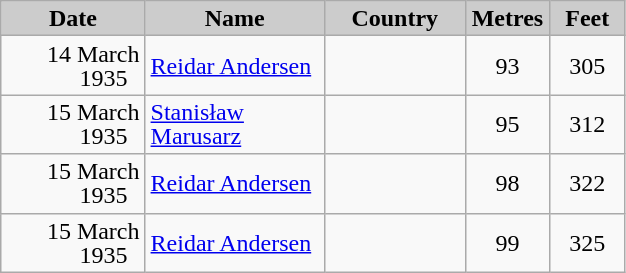<table class="wikitable sortable" style="text-align:left; line-height:16px; width:33%;">
<tr>
<th style="background-color: #ccc;" width="135">Date</th>
<th style="background-color: #ccc;" width="161">Name</th>
<th style="background-color: #ccc;" width="115">Country</th>
<th style="background-color: #ccc;" width="50">Metres</th>
<th style="background-color: #ccc;" width="56">Feet</th>
</tr>
<tr>
<td align=right>14 March 1935  </td>
<td><a href='#'>Reidar Andersen</a></td>
<td></td>
<td align=center>93</td>
<td align=center>305</td>
</tr>
<tr>
<td align=right>15 March 1935  </td>
<td><a href='#'>Stanisław Marusarz</a></td>
<td></td>
<td align=center>95</td>
<td align=center>312</td>
</tr>
<tr>
<td align=right>15 March 1935  </td>
<td><a href='#'>Reidar Andersen</a></td>
<td></td>
<td align=center>98</td>
<td align=center>322</td>
</tr>
<tr>
<td align=right>15 March 1935  </td>
<td><a href='#'>Reidar Andersen</a></td>
<td></td>
<td align=center>99</td>
<td align=center>325</td>
</tr>
</table>
